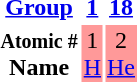<table style="text-align:center;">
<tr>
<th><a href='#'>Group</a></th>
<th><a href='#'>1</a></th>
<th><a href='#'>18</a></th>
</tr>
<tr>
<th><small>Atomic #</small><br>Name</th>
<td bgcolor="#ff9999"><span>1</span><br><a href='#'>H</a></td>
<td bgcolor="#ff9999"><span>2</span><br><a href='#'>He</a></td>
</tr>
</table>
